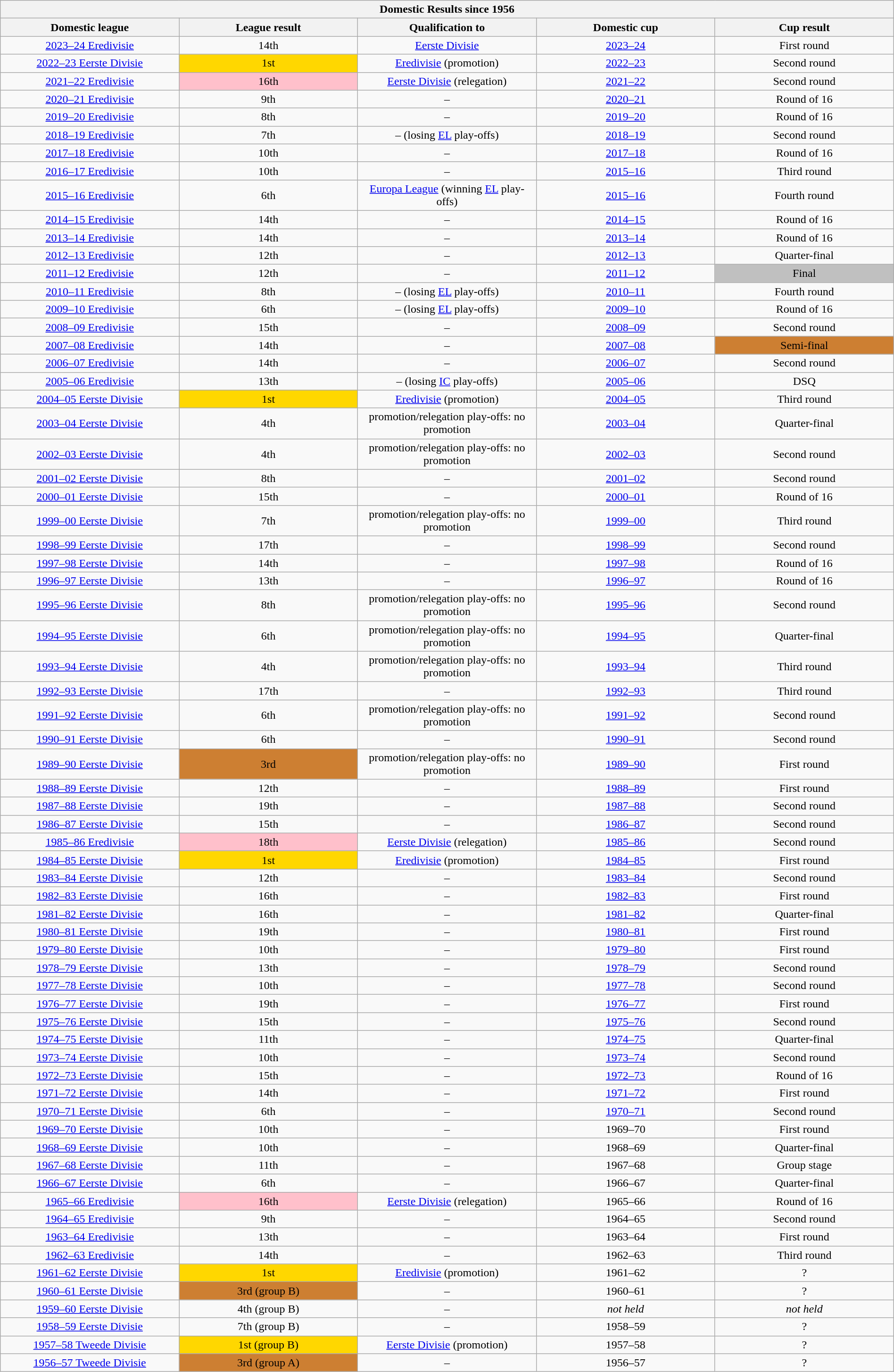<table class="wikitable collapsible collapsed" style="width: 100%; text-align: center;">
<tr>
<th colspan=5>Domestic Results since 1956</th>
</tr>
<tr>
<th width="20%">Domestic league</th>
<th width="20%">League result</th>
<th width="20%">Qualification to</th>
<th width="20%">Domestic cup</th>
<th width="20%">Cup result</th>
</tr>
<tr>
<td><a href='#'>2023–24 Eredivisie</a></td>
<td>14th</td>
<td><a href='#'>Eerste Divisie</a></td>
<td><a href='#'>2023–24</a></td>
<td>First round</td>
</tr>
<tr>
<td><a href='#'>2022–23 Eerste Divisie</a></td>
<td bgcolor="gold">1st</td>
<td><a href='#'>Eredivisie</a> (promotion)</td>
<td><a href='#'>2022–23</a></td>
<td>Second round</td>
</tr>
<tr>
<td><a href='#'>2021–22 Eredivisie</a></td>
<td bgcolor="pink">16th</td>
<td><a href='#'>Eerste Divisie</a> (relegation)</td>
<td><a href='#'>2021–22</a></td>
<td>Second round</td>
</tr>
<tr>
<td><a href='#'>2020–21 Eredivisie</a></td>
<td>9th</td>
<td>–</td>
<td><a href='#'>2020–21</a></td>
<td>Round of 16</td>
</tr>
<tr>
<td><a href='#'>2019–20 Eredivisie</a></td>
<td>8th</td>
<td>–</td>
<td><a href='#'>2019–20</a></td>
<td>Round of 16</td>
</tr>
<tr>
<td><a href='#'>2018–19 Eredivisie</a></td>
<td>7th</td>
<td>– (losing <a href='#'>EL</a> play-offs)</td>
<td><a href='#'>2018–19</a></td>
<td>Second round</td>
</tr>
<tr>
<td><a href='#'>2017–18 Eredivisie</a></td>
<td>10th</td>
<td>–</td>
<td><a href='#'>2017–18</a></td>
<td>Round of 16</td>
</tr>
<tr>
<td><a href='#'>2016–17 Eredivisie</a></td>
<td>10th</td>
<td>–</td>
<td><a href='#'>2015–16</a></td>
<td>Third round</td>
</tr>
<tr>
<td><a href='#'>2015–16 Eredivisie</a></td>
<td>6th</td>
<td><a href='#'>Europa League</a> (winning <a href='#'>EL</a> play-offs)</td>
<td><a href='#'>2015–16</a></td>
<td>Fourth round</td>
</tr>
<tr>
<td><a href='#'>2014–15 Eredivisie</a></td>
<td>14th</td>
<td>–</td>
<td><a href='#'>2014–15</a></td>
<td>Round of 16</td>
</tr>
<tr>
<td><a href='#'>2013–14 Eredivisie</a></td>
<td>14th</td>
<td>–</td>
<td><a href='#'>2013–14</a></td>
<td>Round of 16</td>
</tr>
<tr>
<td><a href='#'>2012–13 Eredivisie</a></td>
<td>12th</td>
<td>–</td>
<td><a href='#'>2012–13</a></td>
<td>Quarter-final</td>
</tr>
<tr>
<td><a href='#'>2011–12 Eredivisie</a></td>
<td>12th</td>
<td>–</td>
<td><a href='#'>2011–12</a></td>
<td bgcolor="silver">Final</td>
</tr>
<tr>
<td><a href='#'>2010–11 Eredivisie</a></td>
<td>8th</td>
<td>– (losing <a href='#'>EL</a> play-offs)</td>
<td><a href='#'>2010–11</a></td>
<td>Fourth round</td>
</tr>
<tr>
<td><a href='#'>2009–10 Eredivisie</a></td>
<td>6th</td>
<td>– (losing <a href='#'>EL</a> play-offs)</td>
<td><a href='#'>2009–10</a></td>
<td>Round of 16</td>
</tr>
<tr>
<td><a href='#'>2008–09 Eredivisie</a></td>
<td>15th</td>
<td>–</td>
<td><a href='#'>2008–09</a></td>
<td>Second round</td>
</tr>
<tr>
<td><a href='#'>2007–08 Eredivisie</a></td>
<td>14th</td>
<td>–</td>
<td><a href='#'>2007–08</a></td>
<td bgcolor="#CD7F32">Semi-final</td>
</tr>
<tr>
<td><a href='#'>2006–07 Eredivisie</a></td>
<td>14th</td>
<td>–</td>
<td><a href='#'>2006–07</a></td>
<td>Second round</td>
</tr>
<tr>
<td><a href='#'>2005–06 Eredivisie</a></td>
<td>13th</td>
<td>– (losing <a href='#'>IC</a> play-offs)</td>
<td><a href='#'>2005–06</a></td>
<td>DSQ</td>
</tr>
<tr>
<td><a href='#'>2004–05 Eerste Divisie</a></td>
<td bgcolor="gold">1st</td>
<td><a href='#'>Eredivisie</a> (promotion)</td>
<td><a href='#'>2004–05</a></td>
<td>Third round</td>
</tr>
<tr>
<td><a href='#'>2003–04 Eerste Divisie</a></td>
<td>4th</td>
<td>promotion/relegation play-offs: no promotion</td>
<td><a href='#'>2003–04</a></td>
<td>Quarter-final</td>
</tr>
<tr>
<td><a href='#'>2002–03 Eerste Divisie</a></td>
<td>4th</td>
<td>promotion/relegation play-offs: no promotion</td>
<td><a href='#'>2002–03</a></td>
<td>Second round</td>
</tr>
<tr>
<td><a href='#'>2001–02 Eerste Divisie</a></td>
<td>8th</td>
<td>–</td>
<td><a href='#'>2001–02</a></td>
<td>Second round</td>
</tr>
<tr>
<td><a href='#'>2000–01 Eerste Divisie</a></td>
<td>15th</td>
<td>–</td>
<td><a href='#'>2000–01</a></td>
<td>Round of 16</td>
</tr>
<tr>
<td><a href='#'>1999–00 Eerste Divisie</a></td>
<td>7th</td>
<td>promotion/relegation play-offs: no promotion</td>
<td><a href='#'>1999–00</a></td>
<td>Third round</td>
</tr>
<tr>
<td><a href='#'>1998–99 Eerste Divisie</a></td>
<td>17th</td>
<td>–</td>
<td><a href='#'>1998–99</a></td>
<td>Second round</td>
</tr>
<tr>
<td><a href='#'>1997–98 Eerste Divisie</a></td>
<td>14th</td>
<td>–</td>
<td><a href='#'>1997–98</a></td>
<td>Round of 16</td>
</tr>
<tr>
<td><a href='#'>1996–97 Eerste Divisie</a></td>
<td>13th</td>
<td>–</td>
<td><a href='#'>1996–97</a></td>
<td>Round of 16</td>
</tr>
<tr>
<td><a href='#'>1995–96 Eerste Divisie</a></td>
<td>8th</td>
<td>promotion/relegation play-offs: no promotion</td>
<td><a href='#'>1995–96</a></td>
<td>Second round</td>
</tr>
<tr>
<td><a href='#'>1994–95 Eerste Divisie</a></td>
<td>6th</td>
<td>promotion/relegation play-offs: no promotion</td>
<td><a href='#'>1994–95</a></td>
<td>Quarter-final</td>
</tr>
<tr>
<td><a href='#'>1993–94 Eerste Divisie</a></td>
<td>4th</td>
<td>promotion/relegation play-offs: no promotion</td>
<td><a href='#'>1993–94</a></td>
<td>Third round</td>
</tr>
<tr>
<td><a href='#'>1992–93 Eerste Divisie</a></td>
<td>17th</td>
<td>–</td>
<td><a href='#'>1992–93</a></td>
<td>Third round</td>
</tr>
<tr>
<td><a href='#'>1991–92 Eerste Divisie</a></td>
<td>6th</td>
<td>promotion/relegation play-offs: no promotion</td>
<td><a href='#'>1991–92</a></td>
<td>Second round</td>
</tr>
<tr>
<td><a href='#'>1990–91 Eerste Divisie</a></td>
<td>6th</td>
<td>–</td>
<td><a href='#'>1990–91</a></td>
<td>Second round</td>
</tr>
<tr>
<td><a href='#'>1989–90 Eerste Divisie</a></td>
<td bgcolor="#CD7F32">3rd</td>
<td>promotion/relegation play-offs: no promotion</td>
<td><a href='#'>1989–90</a></td>
<td>First round</td>
</tr>
<tr>
<td><a href='#'>1988–89 Eerste Divisie</a></td>
<td>12th</td>
<td>–</td>
<td><a href='#'>1988–89</a></td>
<td>First round</td>
</tr>
<tr>
<td><a href='#'>1987–88 Eerste Divisie</a></td>
<td>19th</td>
<td>–</td>
<td><a href='#'>1987–88</a></td>
<td>Second round</td>
</tr>
<tr>
<td><a href='#'>1986–87 Eerste Divisie</a></td>
<td>15th</td>
<td>–</td>
<td><a href='#'>1986–87</a></td>
<td>Second round</td>
</tr>
<tr>
<td><a href='#'>1985–86 Eredivisie</a></td>
<td bgcolor="pink">18th</td>
<td><a href='#'>Eerste Divisie</a> (relegation)</td>
<td><a href='#'>1985–86</a></td>
<td>Second round</td>
</tr>
<tr>
<td><a href='#'>1984–85 Eerste Divisie</a></td>
<td bgcolor="gold">1st</td>
<td><a href='#'>Eredivisie</a> (promotion)</td>
<td><a href='#'>1984–85</a></td>
<td>First round</td>
</tr>
<tr>
<td><a href='#'>1983–84 Eerste Divisie</a></td>
<td>12th</td>
<td>–</td>
<td><a href='#'>1983–84</a></td>
<td>Second round</td>
</tr>
<tr>
<td><a href='#'>1982–83 Eerste Divisie</a></td>
<td>16th</td>
<td>–</td>
<td><a href='#'>1982–83</a></td>
<td>First round</td>
</tr>
<tr>
<td><a href='#'>1981–82 Eerste Divisie</a></td>
<td>16th</td>
<td>–</td>
<td><a href='#'>1981–82</a></td>
<td>Quarter-final</td>
</tr>
<tr>
<td><a href='#'>1980–81 Eerste Divisie</a></td>
<td>19th</td>
<td>–</td>
<td><a href='#'>1980–81</a></td>
<td>First round</td>
</tr>
<tr>
<td><a href='#'>1979–80 Eerste Divisie</a></td>
<td>10th</td>
<td>–</td>
<td><a href='#'>1979–80</a></td>
<td>First round</td>
</tr>
<tr>
<td><a href='#'>1978–79 Eerste Divisie</a></td>
<td>13th</td>
<td>–</td>
<td><a href='#'>1978–79</a></td>
<td>Second round</td>
</tr>
<tr>
<td><a href='#'>1977–78 Eerste Divisie</a></td>
<td>10th</td>
<td>–</td>
<td><a href='#'>1977–78</a></td>
<td>Second round</td>
</tr>
<tr>
<td><a href='#'>1976–77 Eerste Divisie</a></td>
<td>19th</td>
<td>–</td>
<td><a href='#'>1976–77</a></td>
<td>First round</td>
</tr>
<tr>
<td><a href='#'>1975–76 Eerste Divisie</a></td>
<td>15th</td>
<td>–</td>
<td><a href='#'>1975–76</a></td>
<td>Second round</td>
</tr>
<tr>
<td><a href='#'>1974–75 Eerste Divisie</a></td>
<td>11th</td>
<td>–</td>
<td><a href='#'>1974–75</a></td>
<td>Quarter-final</td>
</tr>
<tr>
<td><a href='#'>1973–74 Eerste Divisie</a></td>
<td>10th</td>
<td>–</td>
<td><a href='#'>1973–74</a></td>
<td>Second round</td>
</tr>
<tr>
<td><a href='#'>1972–73 Eerste Divisie</a></td>
<td>15th</td>
<td>–</td>
<td><a href='#'>1972–73</a></td>
<td>Round of 16</td>
</tr>
<tr>
<td><a href='#'>1971–72 Eerste Divisie</a></td>
<td>14th</td>
<td>–</td>
<td><a href='#'>1971–72</a></td>
<td>First round</td>
</tr>
<tr>
<td><a href='#'>1970–71 Eerste Divisie</a></td>
<td>6th</td>
<td>–</td>
<td><a href='#'>1970–71</a></td>
<td>Second round</td>
</tr>
<tr>
<td><a href='#'>1969–70 Eerste Divisie</a></td>
<td>10th</td>
<td>–</td>
<td>1969–70</td>
<td>First round </td>
</tr>
<tr>
<td><a href='#'>1968–69 Eerste Divisie</a></td>
<td>10th</td>
<td>–</td>
<td>1968–69</td>
<td>Quarter-final </td>
</tr>
<tr>
<td><a href='#'>1967–68 Eerste Divisie</a></td>
<td>11th</td>
<td>–</td>
<td>1967–68</td>
<td>Group stage </td>
</tr>
<tr>
<td><a href='#'>1966–67 Eerste Divisie</a></td>
<td>6th</td>
<td>–</td>
<td>1966–67</td>
<td>Quarter-final </td>
</tr>
<tr>
<td><a href='#'>1965–66 Eredivisie</a></td>
<td bgcolor="pink">16th</td>
<td><a href='#'>Eerste Divisie</a> (relegation)</td>
<td>1965–66</td>
<td>Round of 16 </td>
</tr>
<tr>
<td><a href='#'>1964–65 Eredivisie</a></td>
<td>9th</td>
<td>–</td>
<td>1964–65</td>
<td>Second round </td>
</tr>
<tr>
<td><a href='#'>1963–64 Eredivisie</a></td>
<td>13th</td>
<td>–</td>
<td>1963–64</td>
<td>First round </td>
</tr>
<tr>
<td><a href='#'>1962–63 Eredivisie</a></td>
<td>14th</td>
<td>–</td>
<td>1962–63</td>
<td>Third round </td>
</tr>
<tr>
<td><a href='#'>1961–62 Eerste Divisie</a></td>
<td bgcolor="gold">1st</td>
<td><a href='#'>Eredivisie</a> (promotion)</td>
<td>1961–62</td>
<td>? </td>
</tr>
<tr>
<td><a href='#'>1960–61 Eerste Divisie</a></td>
<td bgcolor="#CD7F32">3rd (group B)</td>
<td>–</td>
<td>1960–61</td>
<td>? </td>
</tr>
<tr>
<td><a href='#'>1959–60 Eerste Divisie</a></td>
<td>4th (group B)</td>
<td>–</td>
<td><em>not held</em></td>
<td><em>not held</em></td>
</tr>
<tr>
<td><a href='#'>1958–59 Eerste Divisie</a></td>
<td>7th (group B)</td>
<td>–</td>
<td>1958–59</td>
<td>? </td>
</tr>
<tr>
<td><a href='#'>1957–58 Tweede Divisie</a></td>
<td bgcolor="gold">1st (group B)</td>
<td><a href='#'>Eerste Divisie</a> (promotion)</td>
<td>1957–58</td>
<td>? </td>
</tr>
<tr>
<td><a href='#'>1956–57 Tweede Divisie</a></td>
<td bgcolor="#CD7F32">3rd (group A)</td>
<td>–</td>
<td>1956–57</td>
<td>? </td>
</tr>
</table>
